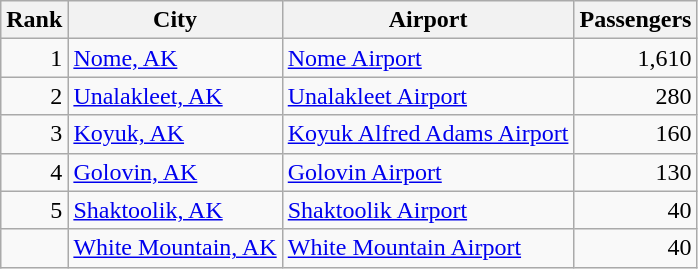<table class="wikitable">
<tr>
<th>Rank</th>
<th>City</th>
<th>Airport</th>
<th>Passengers</th>
</tr>
<tr>
<td align=right>1</td>
<td> <a href='#'>Nome, AK</a></td>
<td><a href='#'>Nome Airport</a></td>
<td align=right>1,610</td>
</tr>
<tr>
<td align=right>2</td>
<td> <a href='#'>Unalakleet, AK</a></td>
<td><a href='#'>Unalakleet Airport</a></td>
<td align=right>280</td>
</tr>
<tr>
<td align=right>3</td>
<td> <a href='#'>Koyuk, AK</a></td>
<td><a href='#'>Koyuk Alfred Adams Airport</a></td>
<td align=right>160</td>
</tr>
<tr>
<td align=right>4</td>
<td> <a href='#'>Golovin, AK</a></td>
<td><a href='#'>Golovin Airport</a></td>
<td align=right>130</td>
</tr>
<tr>
<td align=right>5</td>
<td> <a href='#'>Shaktoolik, AK</a></td>
<td><a href='#'>Shaktoolik Airport</a></td>
<td align=right>40</td>
</tr>
<tr>
<td align=right></td>
<td> <a href='#'>White Mountain, AK</a></td>
<td><a href='#'>White Mountain Airport</a></td>
<td align=right>40</td>
</tr>
</table>
